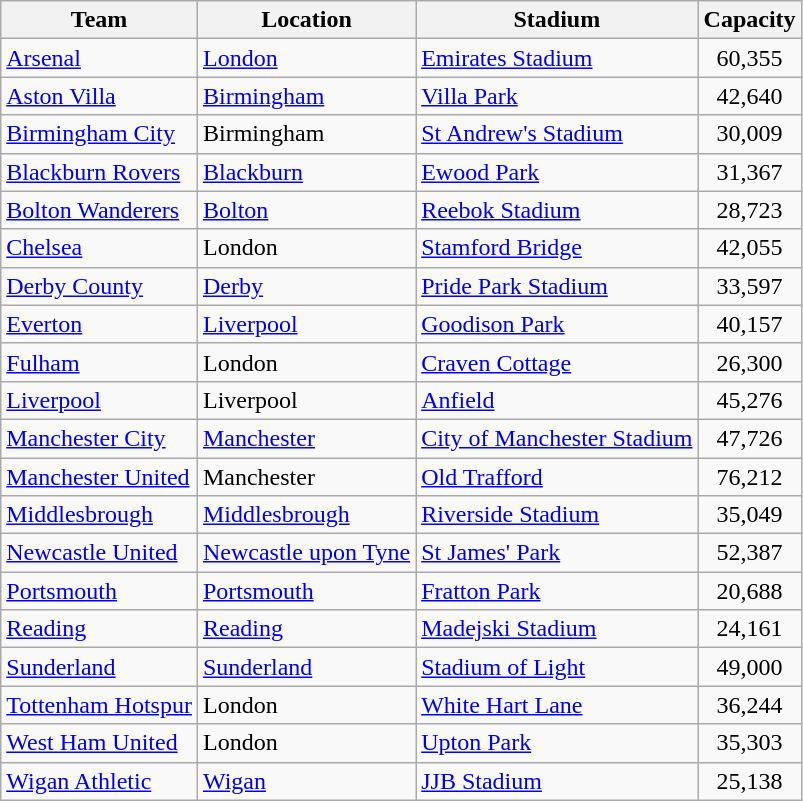<table class="wikitable sortable">
<tr>
<th>Team</th>
<th>Location</th>
<th>Stadium</th>
<th>Capacity</th>
</tr>
<tr>
<td><a href='#'>Arsenal</a></td>
<td><a href='#'>London</a> </td>
<td><a href='#'>Emirates Stadium</a></td>
<td style="text-align:center;">60,355</td>
</tr>
<tr>
<td><a href='#'>Aston Villa</a></td>
<td><a href='#'>Birmingham</a> </td>
<td><a href='#'>Villa Park</a></td>
<td style="text-align:center;">42,640</td>
</tr>
<tr>
<td><a href='#'>Birmingham City</a></td>
<td>Birmingham </td>
<td><a href='#'>St Andrew's Stadium</a></td>
<td style="text-align:center;">30,009</td>
</tr>
<tr>
<td><a href='#'>Blackburn Rovers</a></td>
<td><a href='#'>Blackburn</a></td>
<td><a href='#'>Ewood Park</a></td>
<td style="text-align:center;">31,367</td>
</tr>
<tr>
<td><a href='#'>Bolton Wanderers</a></td>
<td><a href='#'>Bolton</a></td>
<td><a href='#'>Reebok Stadium</a></td>
<td style="text-align:center;">28,723</td>
</tr>
<tr>
<td><a href='#'>Chelsea</a></td>
<td>London </td>
<td><a href='#'>Stamford Bridge</a></td>
<td style="text-align:center;">42,055</td>
</tr>
<tr>
<td><a href='#'>Derby County</a></td>
<td><a href='#'>Derby</a></td>
<td><a href='#'>Pride Park Stadium</a></td>
<td style="text-align:center;">33,597</td>
</tr>
<tr>
<td><a href='#'>Everton</a></td>
<td><a href='#'>Liverpool</a> </td>
<td><a href='#'>Goodison Park</a></td>
<td style="text-align:center;">40,157</td>
</tr>
<tr>
<td><a href='#'>Fulham</a></td>
<td>London </td>
<td><a href='#'>Craven Cottage</a></td>
<td style="text-align:center;">26,300</td>
</tr>
<tr>
<td><a href='#'>Liverpool</a></td>
<td>Liverpool </td>
<td><a href='#'>Anfield</a></td>
<td style="text-align:center;">45,276</td>
</tr>
<tr>
<td><a href='#'>Manchester City</a></td>
<td><a href='#'>Manchester</a> </td>
<td><a href='#'>City of Manchester Stadium</a></td>
<td style="text-align:center;">47,726</td>
</tr>
<tr>
<td><a href='#'>Manchester United</a></td>
<td>Manchester </td>
<td><a href='#'>Old Trafford</a></td>
<td style="text-align:center;">76,212</td>
</tr>
<tr>
<td><a href='#'>Middlesbrough</a></td>
<td><a href='#'>Middlesbrough</a></td>
<td><a href='#'>Riverside Stadium</a></td>
<td style="text-align:center;">35,049</td>
</tr>
<tr>
<td><a href='#'>Newcastle United</a></td>
<td><a href='#'>Newcastle upon Tyne</a></td>
<td><a href='#'>St James' Park</a></td>
<td style="text-align:center;">52,387</td>
</tr>
<tr>
<td><a href='#'>Portsmouth</a></td>
<td><a href='#'>Portsmouth</a></td>
<td><a href='#'>Fratton Park</a></td>
<td style="text-align:center;">20,688</td>
</tr>
<tr>
<td><a href='#'>Reading</a></td>
<td><a href='#'>Reading</a></td>
<td><a href='#'>Madejski Stadium</a></td>
<td style="text-align:center;">24,161</td>
</tr>
<tr>
<td><a href='#'>Sunderland</a></td>
<td><a href='#'>Sunderland</a></td>
<td><a href='#'>Stadium of Light</a></td>
<td style="text-align:center;">49,000</td>
</tr>
<tr>
<td><a href='#'>Tottenham Hotspur</a></td>
<td>London </td>
<td><a href='#'>White Hart Lane</a></td>
<td style="text-align:center;">36,244</td>
</tr>
<tr>
<td><a href='#'>West Ham United</a></td>
<td>London </td>
<td><a href='#'>Upton Park</a></td>
<td style="text-align:center;">35,303</td>
</tr>
<tr>
<td><a href='#'>Wigan Athletic</a></td>
<td><a href='#'>Wigan</a></td>
<td><a href='#'>JJB Stadium</a></td>
<td style="text-align:center;">25,138</td>
</tr>
</table>
